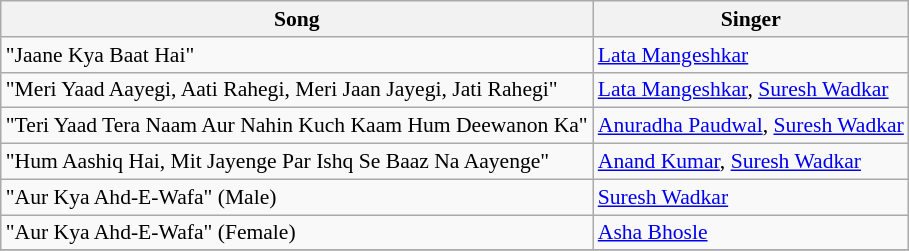<table class="wikitable" style="font-size:90%;">
<tr>
<th>Song</th>
<th>Singer</th>
</tr>
<tr>
<td>"Jaane Kya Baat Hai"</td>
<td><a href='#'>Lata Mangeshkar</a></td>
</tr>
<tr>
<td>"Meri Yaad Aayegi, Aati Rahegi, Meri Jaan Jayegi, Jati Rahegi"</td>
<td><a href='#'>Lata Mangeshkar</a>, <a href='#'>Suresh Wadkar</a></td>
</tr>
<tr>
<td>"Teri Yaad Tera Naam Aur Nahin Kuch Kaam Hum Deewanon Ka"</td>
<td><a href='#'>Anuradha Paudwal</a>, <a href='#'>Suresh Wadkar</a></td>
</tr>
<tr>
<td>"Hum Aashiq Hai, Mit Jayenge Par Ishq Se Baaz Na Aayenge"</td>
<td><a href='#'>Anand Kumar</a>, <a href='#'>Suresh Wadkar</a></td>
</tr>
<tr>
<td>"Aur Kya Ahd-E-Wafa" (Male)</td>
<td><a href='#'>Suresh Wadkar</a></td>
</tr>
<tr>
<td>"Aur Kya Ahd-E-Wafa" (Female)</td>
<td><a href='#'>Asha Bhosle</a></td>
</tr>
<tr>
</tr>
</table>
